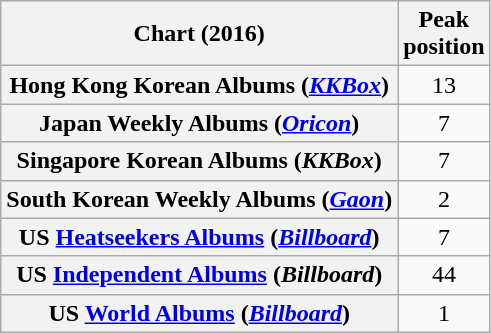<table class="wikitable sortable plainrowheaders" style="text-align:center">
<tr>
<th scope="col">Chart (2016)</th>
<th scope="col">Peak<br> position</th>
</tr>
<tr>
<th scope="row">Hong Kong Korean Albums (<em><a href='#'>KKBox</a></em>)</th>
<td>13</td>
</tr>
<tr>
<th scope="row">Japan Weekly Albums (<em><a href='#'>Oricon</a></em>)</th>
<td>7</td>
</tr>
<tr>
<th scope="row">Singapore Korean Albums (<em>KKBox</em>)</th>
<td>7</td>
</tr>
<tr>
<th scope="row">South Korean Weekly Albums (<em><a href='#'>Gaon</a></em>)</th>
<td>2</td>
</tr>
<tr>
<th scope="row">US <a href='#'>Heatseekers Albums</a> (<em><a href='#'>Billboard</a></em>)</th>
<td>7</td>
</tr>
<tr>
<th scope="row">US <a href='#'>Independent Albums</a> (<em>Billboard</em>)</th>
<td>44</td>
</tr>
<tr>
<th scope="row">US <a href='#'>World Albums</a> (<em><a href='#'>Billboard</a></em>)</th>
<td>1</td>
</tr>
</table>
